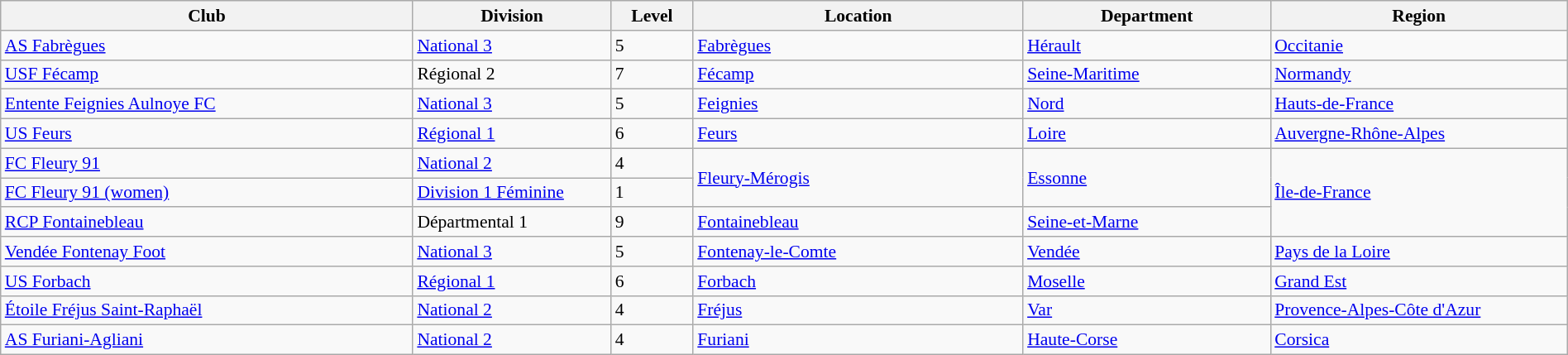<table class="wikitable sortable" width=100% style="font-size:90%">
<tr>
<th width=25%>Club</th>
<th width=12%>Division</th>
<th width=5%>Level</th>
<th width=20%>Location</th>
<th width=15%>Department</th>
<th width=18%>Region</th>
</tr>
<tr>
<td><a href='#'>AS Fabrègues</a></td>
<td><a href='#'>National 3</a></td>
<td>5</td>
<td><a href='#'>Fabrègues</a></td>
<td><a href='#'>Hérault</a></td>
<td><a href='#'>Occitanie</a></td>
</tr>
<tr>
<td><a href='#'>USF Fécamp</a></td>
<td>Régional 2</td>
<td>7</td>
<td><a href='#'>Fécamp</a></td>
<td><a href='#'>Seine-Maritime</a></td>
<td><a href='#'>Normandy</a></td>
</tr>
<tr>
<td><a href='#'>Entente Feignies Aulnoye FC</a></td>
<td><a href='#'>National 3</a></td>
<td>5</td>
<td><a href='#'>Feignies</a></td>
<td><a href='#'>Nord</a></td>
<td><a href='#'>Hauts-de-France</a></td>
</tr>
<tr>
<td><a href='#'>US Feurs</a></td>
<td><a href='#'>Régional 1</a></td>
<td>6</td>
<td><a href='#'>Feurs</a></td>
<td><a href='#'>Loire</a></td>
<td><a href='#'>Auvergne-Rhône-Alpes</a></td>
</tr>
<tr>
<td><a href='#'>FC Fleury 91</a></td>
<td><a href='#'>National 2</a></td>
<td>4</td>
<td rowspan="2"><a href='#'>Fleury-Mérogis</a></td>
<td rowspan="2"><a href='#'>Essonne</a></td>
<td rowspan="3"><a href='#'>Île-de-France</a></td>
</tr>
<tr>
<td><a href='#'>FC Fleury 91 (women)</a></td>
<td><a href='#'>Division 1 Féminine</a></td>
<td>1</td>
</tr>
<tr>
<td><a href='#'>RCP Fontainebleau</a></td>
<td>Départmental 1</td>
<td>9</td>
<td><a href='#'>Fontainebleau</a></td>
<td><a href='#'>Seine-et-Marne</a></td>
</tr>
<tr>
<td><a href='#'>Vendée Fontenay Foot</a></td>
<td><a href='#'>National 3</a></td>
<td>5</td>
<td><a href='#'>Fontenay-le-Comte</a></td>
<td><a href='#'>Vendée</a></td>
<td><a href='#'>Pays de la Loire</a></td>
</tr>
<tr>
<td><a href='#'>US Forbach</a></td>
<td><a href='#'>Régional 1</a></td>
<td>6</td>
<td><a href='#'>Forbach</a></td>
<td><a href='#'>Moselle</a></td>
<td><a href='#'>Grand Est</a></td>
</tr>
<tr>
<td><a href='#'>Étoile Fréjus Saint-Raphaël</a></td>
<td><a href='#'>National 2</a></td>
<td>4</td>
<td><a href='#'>Fréjus</a></td>
<td><a href='#'>Var</a></td>
<td><a href='#'>Provence-Alpes-Côte d'Azur</a></td>
</tr>
<tr>
<td><a href='#'>AS Furiani-Agliani</a></td>
<td><a href='#'>National 2</a></td>
<td>4</td>
<td><a href='#'>Furiani</a></td>
<td><a href='#'>Haute-Corse</a></td>
<td><a href='#'>Corsica</a></td>
</tr>
</table>
